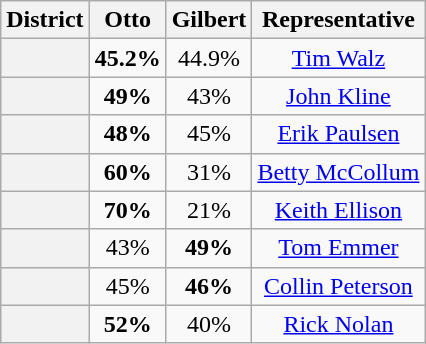<table class=wikitable>
<tr>
<th>District</th>
<th>Otto</th>
<th>Gilbert</th>
<th>Representative</th>
</tr>
<tr align=center>
<th></th>
<td><strong>45.2%</strong></td>
<td>44.9%</td>
<td><a href='#'>Tim Walz</a></td>
</tr>
<tr align=center>
<th></th>
<td><strong>49%</strong></td>
<td>43%</td>
<td><a href='#'>John Kline</a></td>
</tr>
<tr align=center>
<th></th>
<td><strong>48%</strong></td>
<td>45%</td>
<td><a href='#'>Erik Paulsen</a></td>
</tr>
<tr align=center>
<th></th>
<td><strong>60%</strong></td>
<td>31%</td>
<td><a href='#'>Betty McCollum</a></td>
</tr>
<tr align=center>
<th></th>
<td><strong>70%</strong></td>
<td>21%</td>
<td><a href='#'>Keith Ellison</a></td>
</tr>
<tr align=center>
<th></th>
<td>43%</td>
<td><strong>49%</strong></td>
<td><a href='#'>Tom Emmer</a></td>
</tr>
<tr align=center>
<th></th>
<td>45%</td>
<td><strong>46%</strong></td>
<td><a href='#'>Collin Peterson</a></td>
</tr>
<tr align=center>
<th></th>
<td><strong>52%</strong></td>
<td>40%</td>
<td><a href='#'>Rick Nolan</a></td>
</tr>
</table>
